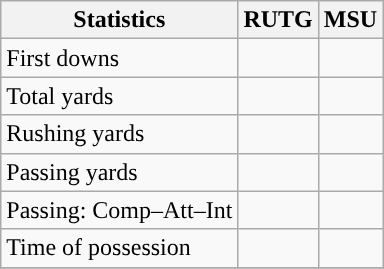<table class="wikitable" style="float: left;">
<tr>
<th>Statistics</th>
<th>RUTG</th>
<th>MSU</th>
</tr>
<tr>
<td>First downs</td>
<td></td>
<td></td>
</tr>
<tr>
<td>Total yards</td>
<td></td>
<td></td>
</tr>
<tr>
<td>Rushing yards</td>
<td></td>
<td></td>
</tr>
<tr>
<td>Passing yards</td>
<td></td>
<td></td>
</tr>
<tr>
<td>Passing: Comp–Att–Int</td>
<td></td>
<td></td>
</tr>
<tr>
<td>Time of possession</td>
<td></td>
<td></td>
</tr>
<tr>
</tr>
</table>
